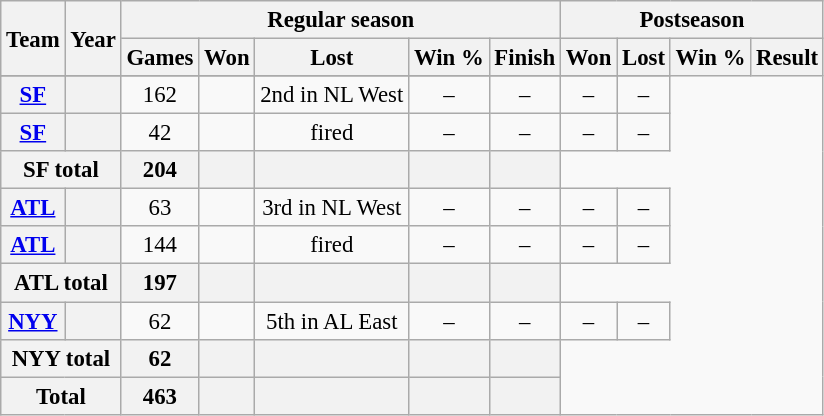<table class="wikitable" style="font-size: 95%; text-align:center;">
<tr>
<th rowspan="2">Team</th>
<th rowspan="2">Year</th>
<th colspan="5">Regular season</th>
<th colspan="4">Postseason</th>
</tr>
<tr>
<th>Games</th>
<th>Won</th>
<th>Lost</th>
<th>Win %</th>
<th>Finish</th>
<th>Won</th>
<th>Lost</th>
<th>Win %</th>
<th>Result</th>
</tr>
<tr>
</tr>
<tr>
<th><a href='#'>SF</a></th>
<th></th>
<td>162</td>
<td></td>
<td>2nd in NL West</td>
<td>–</td>
<td>–</td>
<td>–</td>
<td>–</td>
</tr>
<tr>
<th><a href='#'>SF</a></th>
<th></th>
<td>42</td>
<td></td>
<td>fired</td>
<td>–</td>
<td>–</td>
<td>–</td>
<td>–</td>
</tr>
<tr>
<th colspan="2">SF total</th>
<th>204</th>
<th></th>
<th></th>
<th></th>
<th></th>
</tr>
<tr>
<th><a href='#'>ATL</a></th>
<th></th>
<td>63</td>
<td></td>
<td>3rd in NL West</td>
<td>–</td>
<td>–</td>
<td>–</td>
<td>–</td>
</tr>
<tr>
<th><a href='#'>ATL</a></th>
<th></th>
<td>144</td>
<td></td>
<td>fired</td>
<td>–</td>
<td>–</td>
<td>–</td>
<td>–</td>
</tr>
<tr>
<th colspan="2">ATL total</th>
<th>197</th>
<th></th>
<th></th>
<th></th>
<th></th>
</tr>
<tr>
<th><a href='#'>NYY</a></th>
<th></th>
<td>62</td>
<td></td>
<td>5th in AL East</td>
<td>–</td>
<td>–</td>
<td>–</td>
<td>–</td>
</tr>
<tr>
<th colspan="2">NYY total</th>
<th>62</th>
<th></th>
<th></th>
<th></th>
<th></th>
</tr>
<tr>
<th colspan="2">Total</th>
<th>463</th>
<th></th>
<th></th>
<th></th>
<th></th>
</tr>
</table>
